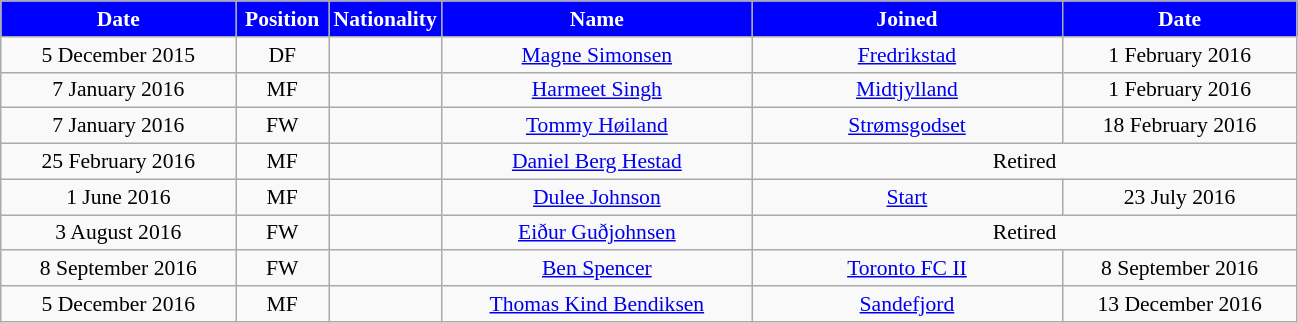<table class="wikitable"  style="text-align:center; font-size:90%; ">
<tr>
<th style="background:#00f; color:white; width:150px;">Date</th>
<th style="background:#00f; color:white; width:55px;">Position</th>
<th style="background:#00f; color:white; width:55px;">Nationality</th>
<th style="background:#00f; color:white; width:200px;">Name</th>
<th style="background:#00f; color:white; width:200px;">Joined</th>
<th style="background:#00f; color:white; width:150px;">Date</th>
</tr>
<tr>
<td>5 December 2015</td>
<td>DF</td>
<td></td>
<td><a href='#'>Magne Simonsen</a></td>
<td> <a href='#'>Fredrikstad</a></td>
<td>1 February 2016</td>
</tr>
<tr>
<td>7 January 2016</td>
<td>MF</td>
<td></td>
<td><a href='#'>Harmeet Singh</a></td>
<td> <a href='#'>Midtjylland</a></td>
<td>1 February 2016</td>
</tr>
<tr>
<td>7 January 2016</td>
<td>FW</td>
<td></td>
<td><a href='#'>Tommy Høiland</a></td>
<td> <a href='#'>Strømsgodset</a></td>
<td>18 February 2016</td>
</tr>
<tr>
<td>25 February 2016</td>
<td>MF</td>
<td></td>
<td><a href='#'>Daniel Berg Hestad</a></td>
<td colspan="2">Retired</td>
</tr>
<tr>
<td>1 June 2016</td>
<td>MF</td>
<td></td>
<td><a href='#'>Dulee Johnson</a></td>
<td> <a href='#'>Start</a></td>
<td>23 July 2016</td>
</tr>
<tr>
<td>3 August 2016</td>
<td>FW</td>
<td></td>
<td><a href='#'>Eiður Guðjohnsen</a></td>
<td colspan="2">Retired</td>
</tr>
<tr>
<td>8 September 2016</td>
<td>FW</td>
<td></td>
<td><a href='#'>Ben Spencer</a></td>
<td> <a href='#'>Toronto FC II</a></td>
<td>8 September 2016 </td>
</tr>
<tr>
<td>5 December 2016</td>
<td>MF</td>
<td></td>
<td><a href='#'>Thomas Kind Bendiksen</a></td>
<td> <a href='#'>Sandefjord</a></td>
<td>13 December 2016</td>
</tr>
</table>
